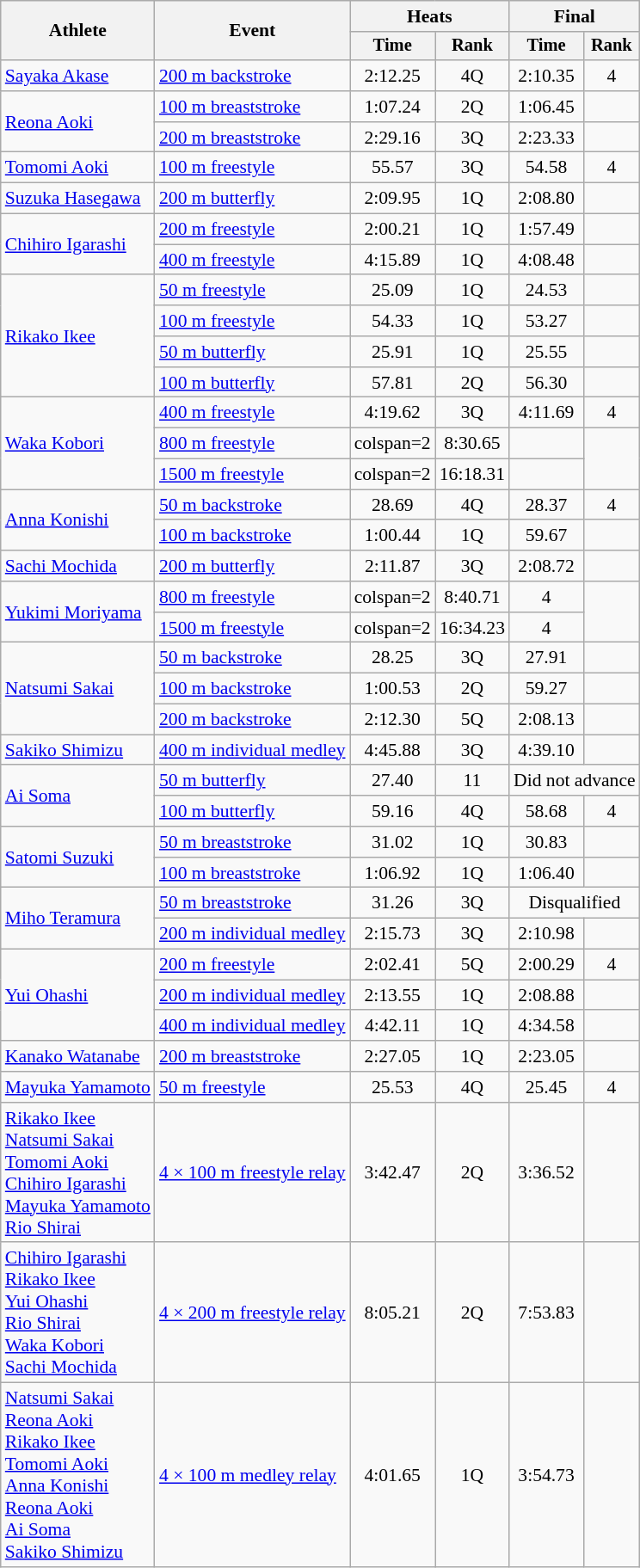<table class=wikitable style="font-size:90%">
<tr>
<th rowspan="2">Athlete</th>
<th rowspan="2">Event</th>
<th colspan="2">Heats</th>
<th colspan="2">Final</th>
</tr>
<tr style="font-size:95%">
<th>Time</th>
<th>Rank</th>
<th>Time</th>
<th>Rank</th>
</tr>
<tr style="text-align:center">
<td style="text-align:left"><a href='#'>Sayaka Akase</a></td>
<td style="text-align:left"><a href='#'>200 m backstroke</a></td>
<td>2:12.25</td>
<td>4Q</td>
<td>2:10.35</td>
<td>4</td>
</tr>
<tr style="text-align:center">
<td style="text-align:left" rowspan=2><a href='#'>Reona Aoki</a></td>
<td style="text-align:left"><a href='#'>100 m breaststroke</a></td>
<td>1:07.24</td>
<td>2Q</td>
<td>1:06.45</td>
<td></td>
</tr>
<tr style="text-align:center">
<td style="text-align:left"><a href='#'>200 m breaststroke</a></td>
<td>2:29.16</td>
<td>3Q</td>
<td>2:23.33</td>
<td></td>
</tr>
<tr style="text-align:center">
<td style="text-align:left"><a href='#'>Tomomi Aoki</a></td>
<td style="text-align:left"><a href='#'>100 m freestyle</a></td>
<td>55.57</td>
<td>3Q</td>
<td>54.58</td>
<td>4</td>
</tr>
<tr style="text-align:center">
<td style="text-align:left"><a href='#'>Suzuka Hasegawa</a></td>
<td style="text-align:left"><a href='#'>200 m butterfly</a></td>
<td>2:09.95</td>
<td>1Q</td>
<td>2:08.80</td>
<td></td>
</tr>
<tr style="text-align:center">
<td style="text-align:left" rowspan=2><a href='#'>Chihiro Igarashi</a></td>
<td style="text-align:left"><a href='#'>200 m freestyle</a></td>
<td>2:00.21</td>
<td>1Q</td>
<td>1:57.49</td>
<td></td>
</tr>
<tr style="text-align:center">
<td style="text-align:left"><a href='#'>400 m freestyle</a></td>
<td>4:15.89</td>
<td>1Q</td>
<td>4:08.48</td>
<td></td>
</tr>
<tr style="text-align:center">
<td style="text-align:left" rowspan=4><a href='#'>Rikako Ikee</a></td>
<td style="text-align:left"><a href='#'>50 m freestyle</a></td>
<td>25.09</td>
<td>1Q</td>
<td>24.53</td>
<td></td>
</tr>
<tr style="text-align:center">
<td style="text-align:left"><a href='#'>100 m freestyle</a></td>
<td>54.33</td>
<td>1Q</td>
<td>53.27</td>
<td></td>
</tr>
<tr style="text-align:center">
<td style="text-align:left"><a href='#'>50 m butterfly</a></td>
<td>25.91</td>
<td>1Q</td>
<td>25.55</td>
<td></td>
</tr>
<tr style="text-align:center">
<td style="text-align:left"><a href='#'>100 m butterfly</a></td>
<td>57.81</td>
<td>2Q</td>
<td>56.30</td>
<td></td>
</tr>
<tr style="text-align:center">
<td style="text-align:left" rowspan=3><a href='#'>Waka Kobori</a></td>
<td style="text-align:left"><a href='#'>400 m freestyle</a></td>
<td>4:19.62</td>
<td>3Q</td>
<td>4:11.69</td>
<td>4</td>
</tr>
<tr style="text-align:center">
<td style="text-align:left"><a href='#'>800 m freestyle</a></td>
<td>colspan=2 </td>
<td>8:30.65</td>
<td></td>
</tr>
<tr style="text-align:center">
<td style="text-align:left"><a href='#'>1500 m freestyle</a></td>
<td>colspan=2 </td>
<td>16:18.31</td>
<td></td>
</tr>
<tr style="text-align:center">
<td style="text-align:left" rowspan=2><a href='#'>Anna Konishi</a></td>
<td style="text-align:left"><a href='#'>50 m backstroke</a></td>
<td>28.69</td>
<td>4Q</td>
<td>28.37</td>
<td>4</td>
</tr>
<tr style="text-align:center">
<td style="text-align:left"><a href='#'>100 m backstroke</a></td>
<td>1:00.44</td>
<td>1Q</td>
<td>59.67</td>
<td></td>
</tr>
<tr style="text-align:center">
<td style="text-align:left"><a href='#'>Sachi Mochida</a></td>
<td style="text-align:left"><a href='#'>200 m butterfly</a></td>
<td>2:11.87</td>
<td>3Q</td>
<td>2:08.72</td>
<td></td>
</tr>
<tr style="text-align:center">
<td style="text-align:left" rowspan=2><a href='#'>Yukimi Moriyama</a></td>
<td style="text-align:left"><a href='#'>800 m freestyle</a></td>
<td>colspan=2 </td>
<td>8:40.71</td>
<td>4</td>
</tr>
<tr style="text-align:center">
<td style="text-align:left"><a href='#'>1500 m freestyle</a></td>
<td>colspan=2 </td>
<td>16:34.23</td>
<td>4</td>
</tr>
<tr style="text-align:center">
<td style="text-align:left" rowspan=3><a href='#'>Natsumi Sakai</a></td>
<td style="text-align:left"><a href='#'>50 m backstroke</a></td>
<td>28.25</td>
<td>3Q</td>
<td>27.91</td>
<td></td>
</tr>
<tr style="text-align:center">
<td style="text-align:left"><a href='#'>100 m backstroke</a></td>
<td>1:00.53</td>
<td>2Q</td>
<td>59.27</td>
<td></td>
</tr>
<tr style="text-align:center">
<td style="text-align:left"><a href='#'>200 m backstroke</a></td>
<td>2:12.30</td>
<td>5Q</td>
<td>2:08.13</td>
<td></td>
</tr>
<tr style="text-align:center">
<td style="text-align:left"><a href='#'>Sakiko Shimizu</a></td>
<td style="text-align:left"><a href='#'>400 m individual medley</a></td>
<td>4:45.88</td>
<td>3Q</td>
<td>4:39.10</td>
<td></td>
</tr>
<tr style="text-align:center">
<td style="text-align:left" rowspan=2><a href='#'>Ai Soma</a></td>
<td style="text-align:left"><a href='#'>50 m butterfly</a></td>
<td>27.40</td>
<td>11</td>
<td colspan=2>Did not advance</td>
</tr>
<tr style="text-align:center">
<td style="text-align:left"><a href='#'>100 m butterfly</a></td>
<td>59.16</td>
<td>4Q</td>
<td>58.68</td>
<td>4</td>
</tr>
<tr style="text-align:center">
<td style="text-align:left" rowspan=2><a href='#'>Satomi Suzuki</a></td>
<td style="text-align:left"><a href='#'>50 m breaststroke</a></td>
<td>31.02</td>
<td>1Q</td>
<td>30.83</td>
<td></td>
</tr>
<tr style="text-align:center">
<td style="text-align:left"><a href='#'>100 m breaststroke</a></td>
<td>1:06.92</td>
<td>1Q</td>
<td>1:06.40</td>
<td></td>
</tr>
<tr style="text-align:center">
<td style="text-align:left" rowspan=2><a href='#'>Miho Teramura</a></td>
<td style="text-align:left"><a href='#'>50 m breaststroke</a></td>
<td>31.26</td>
<td>3Q</td>
<td colspan=2>Disqualified</td>
</tr>
<tr style="text-align:center">
<td style="text-align:left"><a href='#'>200 m individual medley</a></td>
<td>2:15.73</td>
<td>3Q</td>
<td>2:10.98</td>
<td></td>
</tr>
<tr style="text-align:center">
<td style="text-align:left" rowspan=3><a href='#'>Yui Ohashi</a></td>
<td style="text-align:left"><a href='#'>200 m freestyle</a></td>
<td>2:02.41</td>
<td>5Q</td>
<td>2:00.29</td>
<td>4</td>
</tr>
<tr style="text-align:center">
<td style="text-align:left"><a href='#'>200 m individual medley</a></td>
<td>2:13.55</td>
<td>1Q</td>
<td>2:08.88</td>
<td></td>
</tr>
<tr style="text-align:center">
<td style="text-align:left"><a href='#'>400 m individual medley</a></td>
<td>4:42.11</td>
<td>1Q</td>
<td>4:34.58</td>
<td></td>
</tr>
<tr style="text-align:center">
<td style="text-align:left"><a href='#'>Kanako Watanabe</a></td>
<td style="text-align:left"><a href='#'>200 m breaststroke</a></td>
<td>2:27.05</td>
<td>1Q</td>
<td>2:23.05</td>
<td></td>
</tr>
<tr style="text-align:center">
<td style="text-align:left"><a href='#'>Mayuka Yamamoto</a></td>
<td style="text-align:left"><a href='#'>50 m freestyle</a></td>
<td>25.53</td>
<td>4Q</td>
<td>25.45</td>
<td>4</td>
</tr>
<tr style="text-align:center">
<td style="text-align:left"><a href='#'>Rikako Ikee</a><br><a href='#'>Natsumi Sakai</a><br><a href='#'>Tomomi Aoki</a><br><a href='#'>Chihiro Igarashi</a><br><a href='#'>Mayuka Yamamoto</a><br><a href='#'>Rio Shirai</a></td>
<td style="text-align:left"><a href='#'>4 × 100 m freestyle relay</a></td>
<td>3:42.47</td>
<td>2Q</td>
<td>3:36.52</td>
<td></td>
</tr>
<tr style="text-align:center">
<td style="text-align:left"><a href='#'>Chihiro Igarashi</a><br><a href='#'>Rikako Ikee</a><br><a href='#'>Yui Ohashi</a><br><a href='#'>Rio Shirai</a><br><a href='#'>Waka Kobori</a><br><a href='#'>Sachi Mochida</a></td>
<td style="text-align:left"><a href='#'>4 × 200 m freestyle relay</a></td>
<td>8:05.21</td>
<td>2Q</td>
<td>7:53.83</td>
<td></td>
</tr>
<tr style="text-align:center">
<td style="text-align:left"><a href='#'>Natsumi Sakai</a><br><a href='#'>Reona Aoki</a><br><a href='#'>Rikako Ikee</a><br><a href='#'>Tomomi Aoki</a><br><a href='#'>Anna Konishi</a><br><a href='#'>Reona Aoki</a><br><a href='#'>Ai Soma</a><br><a href='#'>Sakiko Shimizu</a></td>
<td style="text-align:left"><a href='#'>4 × 100 m medley relay</a></td>
<td>4:01.65</td>
<td>1Q</td>
<td>3:54.73</td>
<td></td>
</tr>
</table>
